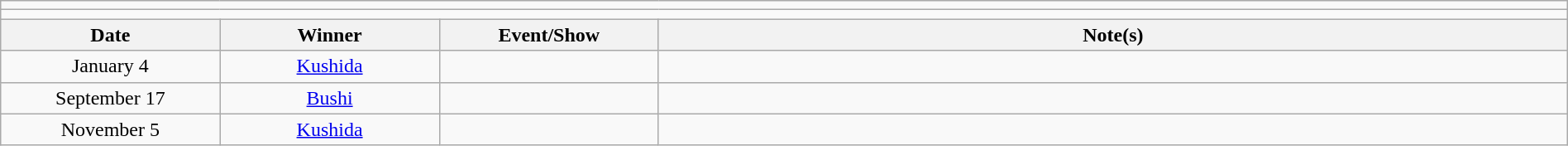<table class="wikitable" style="text-align:center; width:100%;">
<tr>
<td colspan="5"></td>
</tr>
<tr>
<td colspan="5"><strong></strong></td>
</tr>
<tr>
<th width=14%>Date</th>
<th width=14%>Winner</th>
<th width=14%>Event/Show</th>
<th width=58%>Note(s)</th>
</tr>
<tr>
<td>January 4</td>
<td><a href='#'>Kushida</a></td>
<td></td>
<td align=left></td>
</tr>
<tr>
<td>September 17</td>
<td><a href='#'>Bushi</a></td>
<td></td>
<td align=left></td>
</tr>
<tr>
<td>November 5</td>
<td><a href='#'>Kushida</a></td>
<td></td>
<td align=left></td>
</tr>
</table>
